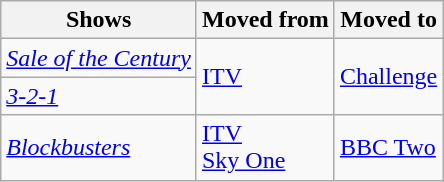<table class="wikitable">
<tr>
<th>Shows</th>
<th>Moved from</th>
<th>Moved to</th>
</tr>
<tr>
<td><em><a href='#'>Sale of the Century</a></em></td>
<td rowspan=2><a href='#'>ITV</a></td>
<td rowspan=2><a href='#'>Challenge</a></td>
</tr>
<tr>
<td><em><a href='#'>3-2-1</a></em></td>
</tr>
<tr>
<td><em><a href='#'>Blockbusters</a></em></td>
<td><a href='#'>ITV</a><br><a href='#'>Sky One</a></td>
<td><a href='#'>BBC Two</a></td>
</tr>
</table>
